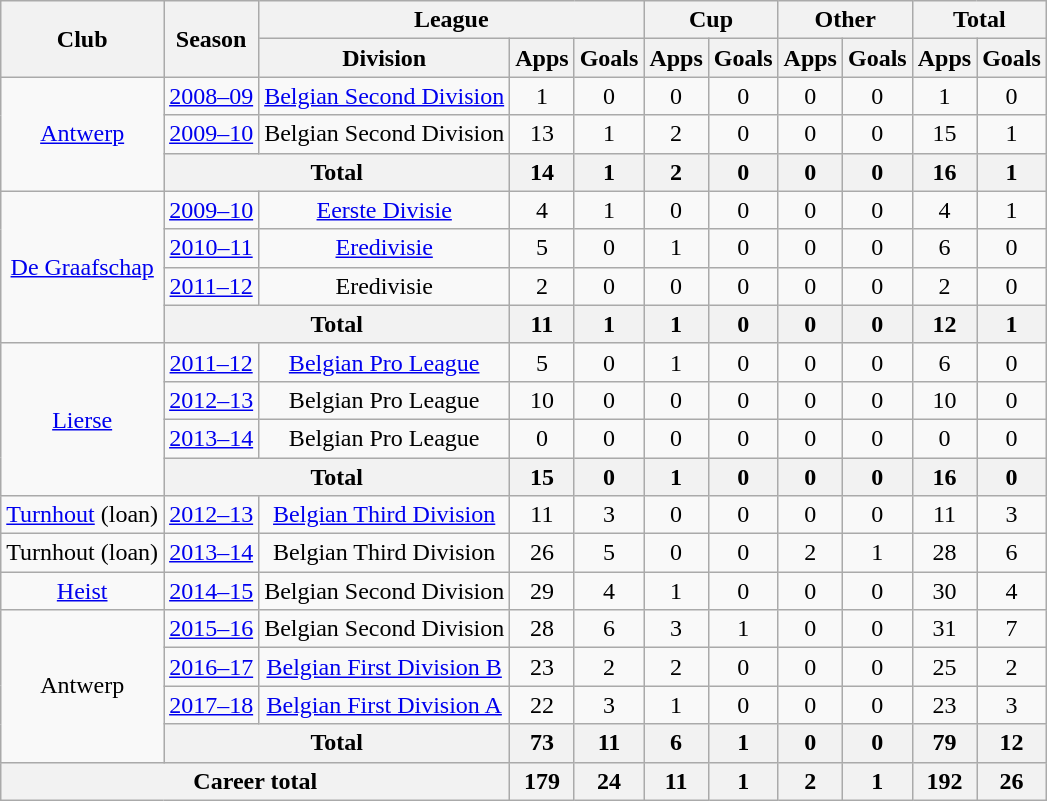<table class="wikitable" style="text-align: center">
<tr>
<th rowspan="2">Club</th>
<th rowspan="2">Season</th>
<th colspan="3">League</th>
<th colspan="2">Cup</th>
<th colspan="2">Other</th>
<th colspan="2">Total</th>
</tr>
<tr>
<th>Division</th>
<th>Apps</th>
<th>Goals</th>
<th>Apps</th>
<th>Goals</th>
<th>Apps</th>
<th>Goals</th>
<th>Apps</th>
<th>Goals</th>
</tr>
<tr>
<td rowspan="3"><a href='#'>Antwerp</a></td>
<td><a href='#'>2008–09</a></td>
<td><a href='#'>Belgian Second Division</a></td>
<td>1</td>
<td>0</td>
<td>0</td>
<td>0</td>
<td>0</td>
<td>0</td>
<td>1</td>
<td>0</td>
</tr>
<tr>
<td><a href='#'>2009–10</a></td>
<td>Belgian Second Division</td>
<td>13</td>
<td>1</td>
<td>2</td>
<td>0</td>
<td>0</td>
<td>0</td>
<td>15</td>
<td>1</td>
</tr>
<tr>
<th colspan="2">Total</th>
<th>14</th>
<th>1</th>
<th>2</th>
<th>0</th>
<th>0</th>
<th>0</th>
<th>16</th>
<th>1</th>
</tr>
<tr>
<td rowspan="4"><a href='#'>De Graafschap</a></td>
<td><a href='#'>2009–10</a></td>
<td><a href='#'>Eerste Divisie</a></td>
<td>4</td>
<td>1</td>
<td>0</td>
<td>0</td>
<td>0</td>
<td>0</td>
<td>4</td>
<td>1</td>
</tr>
<tr>
<td><a href='#'>2010–11</a></td>
<td><a href='#'>Eredivisie</a></td>
<td>5</td>
<td>0</td>
<td>1</td>
<td>0</td>
<td>0</td>
<td>0</td>
<td>6</td>
<td>0</td>
</tr>
<tr>
<td><a href='#'>2011–12</a></td>
<td>Eredivisie</td>
<td>2</td>
<td>0</td>
<td>0</td>
<td>0</td>
<td>0</td>
<td>0</td>
<td>2</td>
<td>0</td>
</tr>
<tr>
<th colspan="2">Total</th>
<th>11</th>
<th>1</th>
<th>1</th>
<th>0</th>
<th>0</th>
<th>0</th>
<th>12</th>
<th>1</th>
</tr>
<tr>
<td rowspan="4"><a href='#'>Lierse</a></td>
<td><a href='#'>2011–12</a></td>
<td><a href='#'>Belgian Pro League</a></td>
<td>5</td>
<td>0</td>
<td>1</td>
<td>0</td>
<td>0</td>
<td>0</td>
<td>6</td>
<td>0</td>
</tr>
<tr>
<td><a href='#'>2012–13</a></td>
<td>Belgian Pro League</td>
<td>10</td>
<td>0</td>
<td>0</td>
<td>0</td>
<td>0</td>
<td>0</td>
<td>10</td>
<td>0</td>
</tr>
<tr>
<td><a href='#'>2013–14</a></td>
<td>Belgian Pro League</td>
<td>0</td>
<td>0</td>
<td>0</td>
<td>0</td>
<td>0</td>
<td>0</td>
<td>0</td>
<td>0</td>
</tr>
<tr>
<th colspan="2">Total</th>
<th>15</th>
<th>0</th>
<th>1</th>
<th>0</th>
<th>0</th>
<th>0</th>
<th>16</th>
<th>0</th>
</tr>
<tr>
<td><a href='#'>Turnhout</a> (loan)</td>
<td><a href='#'>2012–13</a></td>
<td><a href='#'>Belgian Third Division</a></td>
<td>11</td>
<td>3</td>
<td>0</td>
<td>0</td>
<td>0</td>
<td>0</td>
<td>11</td>
<td>3</td>
</tr>
<tr>
<td>Turnhout (loan)</td>
<td><a href='#'>2013–14</a></td>
<td>Belgian Third Division</td>
<td>26</td>
<td>5</td>
<td>0</td>
<td>0</td>
<td>2</td>
<td>1</td>
<td>28</td>
<td>6</td>
</tr>
<tr>
<td><a href='#'>Heist</a></td>
<td><a href='#'>2014–15</a></td>
<td>Belgian Second Division</td>
<td>29</td>
<td>4</td>
<td>1</td>
<td>0</td>
<td>0</td>
<td>0</td>
<td>30</td>
<td>4</td>
</tr>
<tr>
<td rowspan="4">Antwerp</td>
<td><a href='#'>2015–16</a></td>
<td>Belgian Second Division</td>
<td>28</td>
<td>6</td>
<td>3</td>
<td>1</td>
<td>0</td>
<td>0</td>
<td>31</td>
<td>7</td>
</tr>
<tr>
<td><a href='#'>2016–17</a></td>
<td><a href='#'>Belgian First Division B</a></td>
<td>23</td>
<td>2</td>
<td>2</td>
<td>0</td>
<td>0</td>
<td>0</td>
<td>25</td>
<td>2</td>
</tr>
<tr>
<td><a href='#'>2017–18</a></td>
<td><a href='#'>Belgian First Division A</a></td>
<td>22</td>
<td>3</td>
<td>1</td>
<td>0</td>
<td>0</td>
<td>0</td>
<td>23</td>
<td>3</td>
</tr>
<tr>
<th colspan="2">Total</th>
<th>73</th>
<th>11</th>
<th>6</th>
<th>1</th>
<th>0</th>
<th>0</th>
<th>79</th>
<th>12</th>
</tr>
<tr>
<th colspan="3">Career total</th>
<th>179</th>
<th>24</th>
<th>11</th>
<th>1</th>
<th>2</th>
<th>1</th>
<th>192</th>
<th>26</th>
</tr>
</table>
